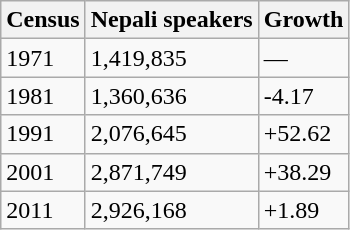<table class="wikitable sortable">
<tr>
<th>Census</th>
<th>Nepali speakers</th>
<th>Growth</th>
</tr>
<tr>
<td>1971</td>
<td>1,419,835</td>
<td>—</td>
</tr>
<tr>
<td>1981</td>
<td>1,360,636</td>
<td> -4.17</td>
</tr>
<tr>
<td>1991</td>
<td>2,076,645</td>
<td>+52.62</td>
</tr>
<tr>
<td>2001</td>
<td>2,871,749</td>
<td>+38.29</td>
</tr>
<tr>
<td>2011</td>
<td>2,926,168</td>
<td>+1.89</td>
</tr>
</table>
